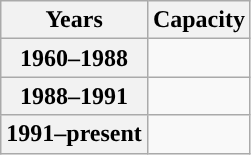<table class="wikitable">
<tr>
<th>Years</th>
<th>Capacity</th>
</tr>
<tr>
<th>1960–1988</th>
<td></td>
</tr>
<tr>
<th>1988–1991</th>
<td></td>
</tr>
<tr>
<th>1991–present</th>
<td></td>
</tr>
</table>
